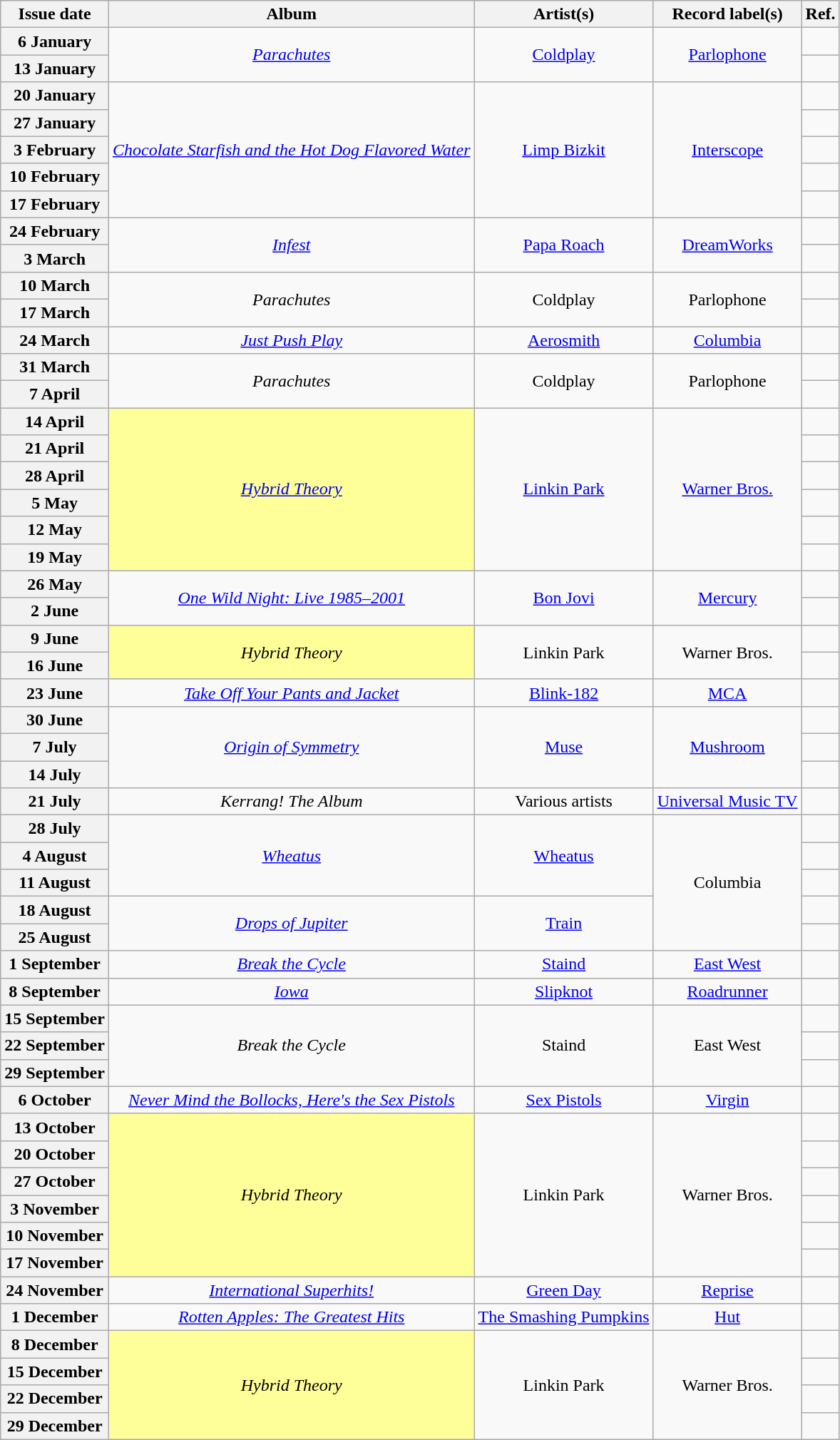<table class="wikitable plainrowheaders" style="text-align:center">
<tr>
<th scope="col">Issue date</th>
<th scope="col">Album</th>
<th scope="col">Artist(s)</th>
<th scope="col">Record label(s)</th>
<th scope="col">Ref.</th>
</tr>
<tr>
<th scope="row">6 January</th>
<td rowspan="2"><em><a href='#'>Parachutes</a></em></td>
<td rowspan="2"><a href='#'>Coldplay</a></td>
<td rowspan="2"><a href='#'>Parlophone</a></td>
<td></td>
</tr>
<tr>
<th scope="row">13 January</th>
<td></td>
</tr>
<tr>
<th scope="row">20 January</th>
<td rowspan="5"><em><a href='#'>Chocolate Starfish and the Hot Dog Flavored Water</a></em></td>
<td rowspan="5"><a href='#'>Limp Bizkit</a></td>
<td rowspan="5"><a href='#'>Interscope</a></td>
<td></td>
</tr>
<tr>
<th scope="row">27 January</th>
<td></td>
</tr>
<tr>
<th scope="row">3 February</th>
<td></td>
</tr>
<tr>
<th scope="row">10 February</th>
<td></td>
</tr>
<tr>
<th scope="row">17 February</th>
<td></td>
</tr>
<tr>
<th scope="row">24 February</th>
<td rowspan="2"><em><a href='#'>Infest</a></em></td>
<td rowspan="2"><a href='#'>Papa Roach</a></td>
<td rowspan="2"><a href='#'>DreamWorks</a></td>
<td></td>
</tr>
<tr>
<th scope="row">3 March</th>
<td></td>
</tr>
<tr>
<th scope="row">10 March</th>
<td rowspan="2"><em>Parachutes</em></td>
<td rowspan="2">Coldplay</td>
<td rowspan="2">Parlophone</td>
<td></td>
</tr>
<tr>
<th scope="row">17 March</th>
<td></td>
</tr>
<tr>
<th scope="row">24 March</th>
<td><em><a href='#'>Just Push Play</a></em></td>
<td><a href='#'>Aerosmith</a></td>
<td><a href='#'>Columbia</a></td>
<td></td>
</tr>
<tr>
<th scope="row">31 March</th>
<td rowspan="2"><em>Parachutes</em></td>
<td rowspan="2">Coldplay</td>
<td rowspan="2">Parlophone</td>
<td></td>
</tr>
<tr>
<th scope="row">7 April</th>
<td></td>
</tr>
<tr>
<th scope="row">14 April</th>
<td rowspan="6" style="background-color:#FFFF99"><em><a href='#'>Hybrid Theory</a></em> </td>
<td rowspan="6"><a href='#'>Linkin Park</a></td>
<td rowspan="6"><a href='#'>Warner Bros.</a></td>
<td></td>
</tr>
<tr>
<th scope="row">21 April</th>
<td></td>
</tr>
<tr>
<th scope="row">28 April</th>
<td></td>
</tr>
<tr>
<th scope="row">5 May</th>
<td></td>
</tr>
<tr>
<th scope="row">12 May</th>
<td></td>
</tr>
<tr>
<th scope="row">19 May</th>
<td></td>
</tr>
<tr>
<th scope="row">26 May</th>
<td rowspan="2"><em><a href='#'>One Wild Night: Live 1985–2001</a></em></td>
<td rowspan="2"><a href='#'>Bon Jovi</a></td>
<td rowspan="2"><a href='#'>Mercury</a></td>
<td></td>
</tr>
<tr>
<th scope="row">2 June</th>
<td></td>
</tr>
<tr>
<th scope="row">9 June</th>
<td rowspan="2" style="background-color:#FFFF99"><em>Hybrid Theory</em> </td>
<td rowspan="2">Linkin Park</td>
<td rowspan="2">Warner Bros.</td>
<td></td>
</tr>
<tr>
<th scope="row">16 June</th>
<td></td>
</tr>
<tr>
<th scope="row">23 June</th>
<td><em><a href='#'>Take Off Your Pants and Jacket</a></em></td>
<td><a href='#'>Blink-182</a></td>
<td><a href='#'>MCA</a></td>
<td></td>
</tr>
<tr>
<th scope="row">30 June</th>
<td rowspan="3"><em><a href='#'>Origin of Symmetry</a></em></td>
<td rowspan="3"><a href='#'>Muse</a></td>
<td rowspan="3"><a href='#'>Mushroom</a></td>
<td></td>
</tr>
<tr>
<th scope="row">7 July</th>
<td></td>
</tr>
<tr>
<th scope="row">14 July</th>
<td></td>
</tr>
<tr>
<th scope="row">21 July</th>
<td><em>Kerrang! The Album</em></td>
<td>Various artists</td>
<td><a href='#'>Universal Music TV</a></td>
<td></td>
</tr>
<tr>
<th scope="row">28 July</th>
<td rowspan="3"><em><a href='#'>Wheatus</a></em></td>
<td rowspan="3"><a href='#'>Wheatus</a></td>
<td rowspan="5">Columbia</td>
<td></td>
</tr>
<tr>
<th scope="row">4 August</th>
<td></td>
</tr>
<tr>
<th scope="row">11 August</th>
<td></td>
</tr>
<tr>
<th scope="row">18 August</th>
<td rowspan="2"><em><a href='#'>Drops of Jupiter</a></em></td>
<td rowspan="2"><a href='#'>Train</a></td>
<td></td>
</tr>
<tr>
<th scope="row">25 August</th>
<td></td>
</tr>
<tr>
<th scope="row">1 September</th>
<td><em><a href='#'>Break the Cycle</a></em></td>
<td><a href='#'>Staind</a></td>
<td><a href='#'>East West</a></td>
<td></td>
</tr>
<tr>
<th scope="row">8 September</th>
<td><em><a href='#'>Iowa</a></em></td>
<td><a href='#'>Slipknot</a></td>
<td><a href='#'>Roadrunner</a></td>
<td></td>
</tr>
<tr>
<th scope="row">15 September</th>
<td rowspan="3"><em>Break the Cycle</em></td>
<td rowspan="3">Staind</td>
<td rowspan="3">East West</td>
<td></td>
</tr>
<tr>
<th scope="row">22 September</th>
<td></td>
</tr>
<tr>
<th scope="row">29 September</th>
<td></td>
</tr>
<tr>
<th scope="row">6 October</th>
<td><em><a href='#'>Never Mind the Bollocks, Here's the Sex Pistols</a></em></td>
<td><a href='#'>Sex Pistols</a></td>
<td><a href='#'>Virgin</a></td>
<td></td>
</tr>
<tr>
<th scope="row">13 October</th>
<td rowspan="6" style="background-color:#FFFF99"><em>Hybrid Theory</em> </td>
<td rowspan="6">Linkin Park</td>
<td rowspan="6">Warner Bros.</td>
<td></td>
</tr>
<tr>
<th scope="row">20 October</th>
<td></td>
</tr>
<tr>
<th scope="row">27 October</th>
<td></td>
</tr>
<tr>
<th scope="row">3 November</th>
<td></td>
</tr>
<tr>
<th scope="row">10 November</th>
<td></td>
</tr>
<tr>
<th scope="row">17 November</th>
<td></td>
</tr>
<tr>
<th scope="row">24 November</th>
<td><em><a href='#'>International Superhits!</a></em></td>
<td><a href='#'>Green Day</a></td>
<td><a href='#'>Reprise</a></td>
<td></td>
</tr>
<tr>
<th scope="row">1 December</th>
<td><em><a href='#'>Rotten Apples: The Greatest Hits</a></em></td>
<td><a href='#'>The Smashing Pumpkins</a></td>
<td><a href='#'>Hut</a></td>
<td></td>
</tr>
<tr>
<th scope="row">8 December</th>
<td rowspan="4" style="background-color:#FFFF99"><em>Hybrid Theory</em> </td>
<td rowspan="4">Linkin Park</td>
<td rowspan="4">Warner Bros.</td>
<td></td>
</tr>
<tr>
<th scope="row">15 December</th>
<td></td>
</tr>
<tr>
<th scope="row">22 December</th>
<td></td>
</tr>
<tr>
<th scope="row">29 December</th>
<td></td>
</tr>
</table>
